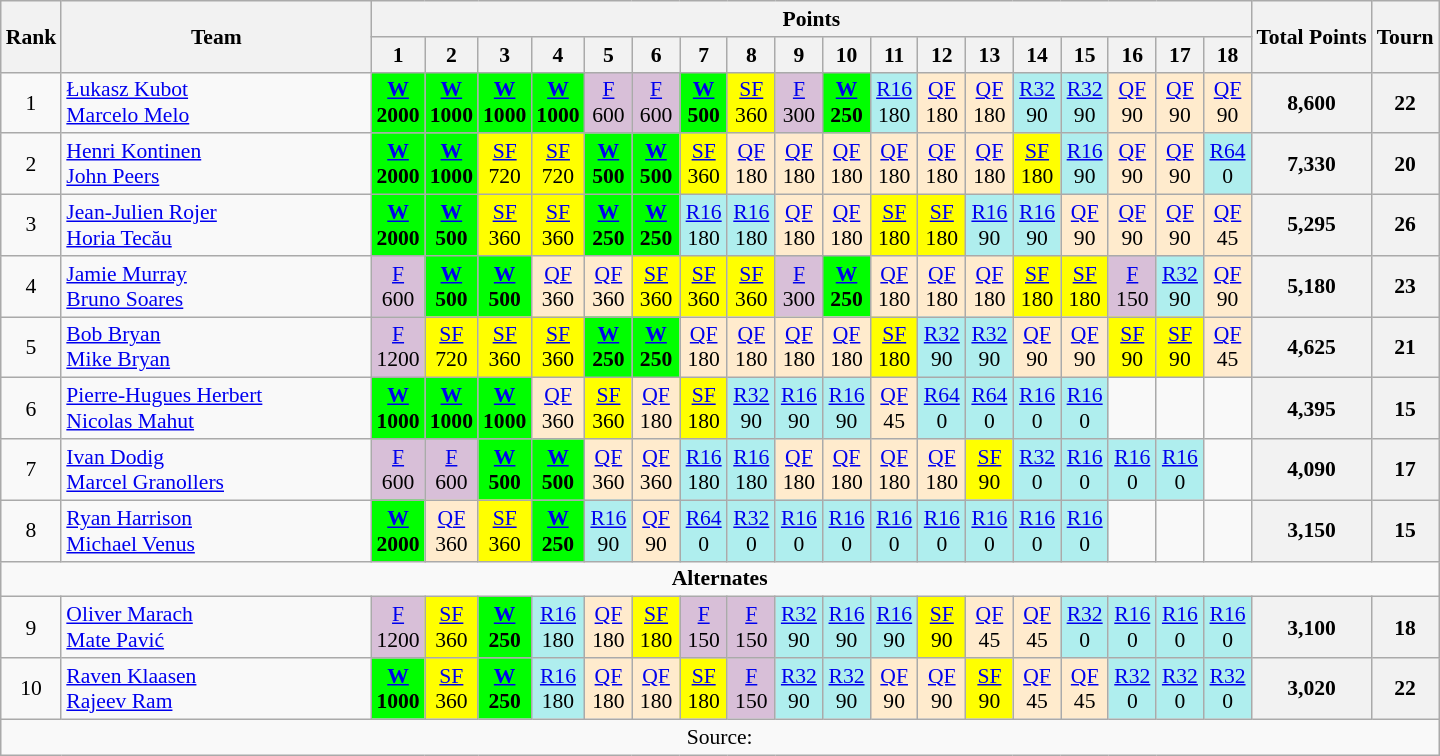<table class=wikitable style=font-size:90%;text-align:center>
<tr>
<th rowspan="2" style="width:20px;">Rank</th>
<th rowspan="2" style="width:200px;">Team</th>
<th colspan="18" style="width:50px;">Points</th>
<th rowspan=2>Total Points</th>
<th rowspan=2>Tourn</th>
</tr>
<tr>
<th width=25>1</th>
<th width=25>2</th>
<th width=25>3</th>
<th width=25>4</th>
<th width=25>5</th>
<th width=25>6</th>
<th width=25>7</th>
<th width=25>8</th>
<th width=25>9</th>
<th width=25>10</th>
<th width=25>11</th>
<th width=25>12</th>
<th width=25>13</th>
<th width=25>14</th>
<th width=25>15</th>
<th width=25>16</th>
<th width=25>17</th>
<th width=25>18</th>
</tr>
<tr>
<td>1</td>
<td align="left"> <a href='#'>Łukasz Kubot</a><br> <a href='#'>Marcelo Melo</a></td>
<td bgcolor=lime><strong><a href='#'>W</a><br>2000</strong></td>
<td bgcolor=lime><strong><a href='#'>W</a><br>1000</strong></td>
<td bgcolor=lime><strong><a href='#'>W</a><br>1000</strong></td>
<td bgcolor=lime><strong><a href='#'>W</a><br>1000</strong></td>
<td bgcolor=thistle><a href='#'>F</a><br>600</td>
<td bgcolor=thistle><a href='#'>F</a><br>600</td>
<td bgcolor=lime><strong><a href='#'>W</a><br>500</strong></td>
<td bgcolor=yellow><a href='#'>SF</a><br>360</td>
<td bgcolor=thistle><a href='#'>F</a><br>300</td>
<td bgcolor=lime><strong><a href='#'>W</a><br>250</strong></td>
<td bgcolor=#afeeee><a href='#'>R16</a><br>180</td>
<td bgcolor=#ffebcd><a href='#'>QF</a><br>180</td>
<td bgcolor=#ffebcd><a href='#'>QF</a><br>180</td>
<td bgcolor=#afeeee><a href='#'>R32</a><br>90</td>
<td bgcolor=#afeeee><a href='#'>R32</a><br>90</td>
<td bgcolor=#ffebcd><a href='#'>QF</a><br>90</td>
<td bgcolor=#ffebcd><a href='#'>QF</a><br>90</td>
<td bgcolor=#ffebcd><a href='#'>QF</a><br>90</td>
<th>8,600</th>
<th>22</th>
</tr>
<tr>
<td>2</td>
<td align="left"> <a href='#'>Henri Kontinen</a><br> <a href='#'>John Peers</a></td>
<td bgcolor=lime><strong><a href='#'>W</a><br>2000</strong></td>
<td bgcolor=lime><strong><a href='#'>W</a><br>1000</strong></td>
<td bgcolor=yellow><a href='#'>SF</a><br>720</td>
<td bgcolor=yellow><a href='#'>SF</a><br>720</td>
<td bgcolor=lime><strong><a href='#'>W</a><br>500</strong></td>
<td bgcolor=lime><strong><a href='#'>W</a><br>500</strong></td>
<td bgcolor=yellow><a href='#'>SF</a><br>360</td>
<td bgcolor=#ffebcd><a href='#'>QF</a><br>180</td>
<td bgcolor=#ffebcd><a href='#'>QF</a><br>180</td>
<td bgcolor=#ffebcd><a href='#'>QF</a><br>180</td>
<td bgcolor=#ffebcd><a href='#'>QF</a><br>180</td>
<td bgcolor=#ffebcd><a href='#'>QF</a><br>180</td>
<td bgcolor=#ffebcd><a href='#'>QF</a><br>180</td>
<td bgcolor=yellow><a href='#'>SF</a><br>180</td>
<td bgcolor=#afeeee><a href='#'>R16</a><br>90</td>
<td bgcolor=#ffebcd><a href='#'>QF</a><br>90</td>
<td bgcolor=#ffebcd><a href='#'>QF</a><br>90</td>
<td bgcolor=#afeeee><a href='#'>R64</a><br>0</td>
<th>7,330</th>
<th>20</th>
</tr>
<tr>
<td>3</td>
<td align="left"> <a href='#'>Jean-Julien Rojer</a><br> <a href='#'>Horia Tecău</a></td>
<td bgcolor=lime><strong><a href='#'>W</a><br>2000</strong></td>
<td bgcolor=lime><strong><a href='#'>W</a><br>500</strong></td>
<td bgcolor=yellow><a href='#'>SF</a><br>360</td>
<td bgcolor=yellow><a href='#'>SF</a><br>360</td>
<td bgcolor=lime><strong><a href='#'>W</a><br>250</strong></td>
<td bgcolor=lime><strong><a href='#'>W</a><br>250</strong></td>
<td bgcolor=#afeeee><a href='#'>R16</a><br>180</td>
<td bgcolor=#afeeee><a href='#'>R16</a><br>180</td>
<td bgcolor=#ffebcd><a href='#'>QF</a><br>180</td>
<td bgcolor=#ffebcd><a href='#'>QF</a><br>180</td>
<td bgcolor=yellow><a href='#'>SF</a><br>180</td>
<td bgcolor=yellow><a href='#'>SF</a><br>180</td>
<td bgcolor=#afeeee><a href='#'>R16</a><br>90</td>
<td bgcolor=#afeeee><a href='#'>R16</a><br>90</td>
<td bgcolor=#ffebcd><a href='#'>QF</a><br>90</td>
<td bgcolor=#ffebcd><a href='#'>QF</a><br>90</td>
<td bgcolor=#ffebcd><a href='#'>QF</a><br>90</td>
<td bgcolor=#ffebcd><a href='#'>QF</a><br>45</td>
<th>5,295</th>
<th>26</th>
</tr>
<tr>
<td>4</td>
<td align="left"> <a href='#'>Jamie Murray</a><br> <a href='#'>Bruno Soares</a></td>
<td bgcolor=thistle><a href='#'>F</a><br>600</td>
<td bgcolor=lime><strong><a href='#'>W</a><br>500</strong></td>
<td bgcolor=lime><strong><a href='#'>W</a><br>500</strong></td>
<td bgcolor=#ffebcd><a href='#'>QF</a><br>360</td>
<td bgcolor=#ffebcd><a href='#'>QF</a><br>360</td>
<td bgcolor=yellow><a href='#'>SF</a><br>360</td>
<td bgcolor=yellow><a href='#'>SF</a><br>360</td>
<td bgcolor=yellow><a href='#'>SF</a><br>360</td>
<td bgcolor=thistle><a href='#'>F</a><br>300</td>
<td bgcolor=lime><strong><a href='#'>W</a><br>250</strong></td>
<td bgcolor=#ffebcd><a href='#'>QF</a><br>180</td>
<td bgcolor=#ffebcd><a href='#'>QF</a><br>180</td>
<td bgcolor=#ffebcd><a href='#'>QF</a><br>180</td>
<td bgcolor=yellow><a href='#'>SF</a><br>180</td>
<td bgcolor=yellow><a href='#'>SF</a><br>180</td>
<td bgcolor=thistle><a href='#'>F</a><br>150</td>
<td bgcolor=#afeeee><a href='#'>R32</a><br>90</td>
<td bgcolor=#ffebcd><a href='#'>QF</a><br>90</td>
<th>5,180</th>
<th>23</th>
</tr>
<tr>
<td>5</td>
<td align="left"> <a href='#'>Bob Bryan</a><br> <a href='#'>Mike Bryan</a></td>
<td bgcolor=thistle><a href='#'>F</a><br>1200</td>
<td bgcolor=yellow><a href='#'>SF</a><br>720</td>
<td bgcolor=yellow><a href='#'>SF</a><br>360</td>
<td bgcolor=yellow><a href='#'>SF</a><br>360</td>
<td bgcolor=lime><strong><a href='#'>W</a><br>250</strong></td>
<td bgcolor=lime><strong><a href='#'>W</a><br>250</strong></td>
<td bgcolor=#ffebcd><a href='#'>QF</a><br>180</td>
<td bgcolor=#ffebcd><a href='#'>QF</a><br>180</td>
<td bgcolor=#ffebcd><a href='#'>QF</a><br>180</td>
<td bgcolor=#ffebcd><a href='#'>QF</a><br>180</td>
<td bgcolor=yellow><a href='#'>SF</a><br>180</td>
<td bgcolor=#afeeee><a href='#'>R32</a><br>90</td>
<td bgcolor=#afeeee><a href='#'>R32</a><br>90</td>
<td bgcolor=#ffebcd><a href='#'>QF</a><br>90</td>
<td bgcolor=#ffebcd><a href='#'>QF</a><br>90</td>
<td bgcolor=yellow><a href='#'>SF</a><br>90</td>
<td bgcolor=yellow><a href='#'>SF</a><br>90</td>
<td bgcolor=#ffebcd><a href='#'>QF</a><br>45</td>
<th>4,625</th>
<th>21</th>
</tr>
<tr>
<td>6</td>
<td align="left"> <a href='#'>Pierre-Hugues Herbert</a><br> <a href='#'>Nicolas Mahut</a></td>
<td bgcolor=lime><strong><a href='#'>W</a><br>1000</strong></td>
<td bgcolor=lime><strong><a href='#'>W</a><br>1000</strong></td>
<td bgcolor=lime><strong><a href='#'>W</a><br>1000</strong></td>
<td bgcolor=#ffebcd><a href='#'>QF</a><br>360</td>
<td bgcolor=yellow><a href='#'>SF</a><br>360</td>
<td bgcolor=#ffebcd><a href='#'>QF</a><br>180</td>
<td bgcolor=yellow><a href='#'>SF</a><br>180</td>
<td bgcolor=#afeeee><a href='#'>R32</a><br>90</td>
<td bgcolor=#afeeee><a href='#'>R16</a><br>90</td>
<td bgcolor=#afeeee><a href='#'>R16</a><br>90</td>
<td bgcolor=#ffebcd><a href='#'>QF</a><br>45</td>
<td bgcolor=#afeeee><a href='#'>R64</a><br>0</td>
<td bgcolor=#afeeee><a href='#'>R64</a><br>0</td>
<td bgcolor=#afeeee><a href='#'>R16</a><br>0</td>
<td bgcolor=#afeeee><a href='#'>R16</a><br>0</td>
<td bgcolor=><br></td>
<td bgcolor=><br></td>
<td bgcolor=><br></td>
<th>4,395</th>
<th>15</th>
</tr>
<tr>
<td>7</td>
<td align="left"> <a href='#'>Ivan Dodig</a><br> <a href='#'>Marcel Granollers</a></td>
<td bgcolor=thistle><a href='#'>F</a><br>600</td>
<td bgcolor=thistle><a href='#'>F</a><br>600</td>
<td bgcolor=lime><strong><a href='#'>W</a><br>500</strong></td>
<td bgcolor=lime><strong><a href='#'>W</a><br>500</strong></td>
<td bgcolor=#ffebcd><a href='#'>QF</a><br>360</td>
<td bgcolor=#ffebcd><a href='#'>QF</a><br>360</td>
<td bgcolor=#afeeee><a href='#'>R16</a><br>180</td>
<td bgcolor=#afeeee><a href='#'>R16</a><br>180</td>
<td bgcolor=#ffebcd><a href='#'>QF</a><br>180</td>
<td bgcolor=#ffebcd><a href='#'>QF</a><br>180</td>
<td bgcolor=#ffebcd><a href='#'>QF</a><br>180</td>
<td bgcolor=#ffebcd><a href='#'>QF</a><br>180</td>
<td bgcolor=yellow><a href='#'>SF</a><br>90</td>
<td bgcolor=#afeeee><a href='#'>R32</a><br>0</td>
<td bgcolor=#afeeee><a href='#'>R16</a><br>0</td>
<td bgcolor=#afeeee><a href='#'>R16</a><br>0</td>
<td bgcolor=#afeeee><a href='#'>R16</a><br>0</td>
<td bgcolor=><br></td>
<th>4,090</th>
<th>17</th>
</tr>
<tr>
<td>8</td>
<td align="left"> <a href='#'>Ryan Harrison</a><br> <a href='#'>Michael Venus</a></td>
<td bgcolor=lime><strong><a href='#'>W</a><br>2000</strong></td>
<td bgcolor=#ffebcd><a href='#'>QF</a><br>360</td>
<td bgcolor=yellow><a href='#'>SF</a><br>360</td>
<td bgcolor=lime><strong><a href='#'>W</a><br>250</strong></td>
<td bgcolor=#afeeee><a href='#'>R16</a><br>90</td>
<td bgcolor=#ffebcd><a href='#'>QF</a><br>90</td>
<td bgcolor=#afeeee><a href='#'>R64</a><br>0</td>
<td bgcolor=#afeeee><a href='#'>R32</a><br>0</td>
<td bgcolor=#afeeee><a href='#'>R16</a><br>0</td>
<td bgcolor=#afeeee><a href='#'>R16</a><br>0</td>
<td bgcolor=#afeeee><a href='#'>R16</a><br>0</td>
<td bgcolor=#afeeee><a href='#'>R16</a><br>0</td>
<td bgcolor=#afeeee><a href='#'>R16</a><br>0</td>
<td bgcolor=#afeeee><a href='#'>R16</a><br>0</td>
<td bgcolor=#afeeee><a href='#'>R16</a><br>0</td>
<td bgcolor=><br></td>
<td bgcolor=><br></td>
<td bgcolor=><br></td>
<th>3,150</th>
<th>15</th>
</tr>
<tr>
<td colspan="22"><strong>Alternates</strong></td>
</tr>
<tr>
<td>9</td>
<td align="left"> <a href='#'>Oliver Marach</a><br> <a href='#'>Mate Pavić</a></td>
<td bgcolor=thistle><a href='#'>F</a><br>1200</td>
<td bgcolor=yellow><a href='#'>SF</a><br>360</td>
<td bgcolor=lime><strong><a href='#'>W</a><br>250</strong></td>
<td bgcolor=#afeeee><a href='#'>R16</a><br>180</td>
<td bgcolor=#ffebcd><a href='#'>QF</a><br>180</td>
<td bgcolor=yellow><a href='#'>SF</a><br>180</td>
<td bgcolor=thistle><a href='#'>F</a><br>150</td>
<td bgcolor=thistle><a href='#'>F</a><br>150</td>
<td bgcolor=#afeeee><a href='#'>R32</a><br>90</td>
<td bgcolor=#afeeee><a href='#'>R16</a><br>90</td>
<td bgcolor=#afeeee><a href='#'>R16</a><br>90</td>
<td bgcolor=yellow><a href='#'>SF</a><br>90</td>
<td bgcolor=#ffebcd><a href='#'>QF</a><br>45</td>
<td bgcolor=#ffebcd><a href='#'>QF</a><br>45</td>
<td bgcolor=#afeeee><a href='#'>R32</a><br>0</td>
<td bgcolor=#afeeee><a href='#'>R16</a><br>0</td>
<td bgcolor=#afeeee><a href='#'>R16</a><br>0</td>
<td bgcolor=#afeeee><a href='#'>R16</a><br>0</td>
<th>3,100</th>
<th>18</th>
</tr>
<tr>
<td>10</td>
<td align="left"> <a href='#'>Raven Klaasen</a><br> <a href='#'>Rajeev Ram</a></td>
<td bgcolor=lime><strong><a href='#'>W</a><br>1000</strong></td>
<td bgcolor=yellow><a href='#'>SF</a><br>360</td>
<td bgcolor=lime><strong><a href='#'>W</a><br>250</strong></td>
<td bgcolor=#afeeee><a href='#'>R16</a><br>180</td>
<td bgcolor=#ffebcd><a href='#'>QF</a><br>180</td>
<td bgcolor=#ffebcd><a href='#'>QF</a><br>180</td>
<td bgcolor=yellow><a href='#'>SF</a><br>180</td>
<td bgcolor=thistle><a href='#'>F</a><br>150</td>
<td bgcolor=#afeeee><a href='#'>R32</a><br>90</td>
<td bgcolor=#afeeee><a href='#'>R32</a><br>90</td>
<td bgcolor=#ffebcd><a href='#'>QF</a><br>90</td>
<td bgcolor=#ffebcd><a href='#'>QF</a><br>90</td>
<td bgcolor=yellow><a href='#'>SF</a><br>90</td>
<td bgcolor=#ffebcd><a href='#'>QF</a><br>45</td>
<td bgcolor=#ffebcd><a href='#'>QF</a><br>45</td>
<td bgcolor=#afeeee><a href='#'>R32</a><br>0</td>
<td bgcolor=#afeeee><a href='#'>R32</a><br>0</td>
<td bgcolor=#afeeee><a href='#'>R32</a><br>0</td>
<th>3,020</th>
<th>22</th>
</tr>
<tr>
<td colspan="22">Source:</td>
</tr>
</table>
